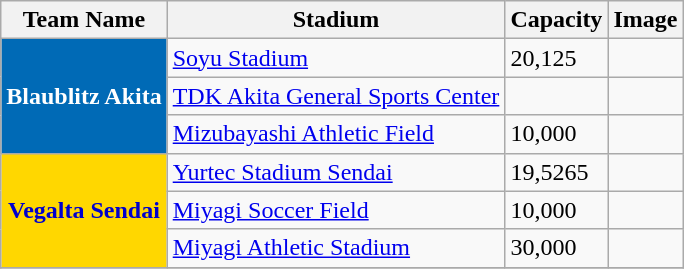<table class="wikitable">
<tr>
<th>Team Name</th>
<th>Stadium</th>
<th>Capacity</th>
<th>Image</th>
</tr>
<tr>
<th rowspan="3"style="color:white; background:#006AB6;">Blaublitz Akita</th>
<td><a href='#'>Soyu Stadium</a></td>
<td>20,125</td>
<td></td>
</tr>
<tr>
<td><a href='#'>TDK Akita General Sports Center</a></td>
<td></td>
<td></td>
</tr>
<tr>
<td><a href='#'>Mizubayashi Athletic Field</a></td>
<td>10,000</td>
<td></td>
</tr>
<tr>
<th rowspan="3"style="color:#0000CD; background:#FFD700;">Vegalta Sendai</th>
<td><a href='#'>Yurtec Stadium Sendai</a></td>
<td>19,5265</td>
<td></td>
</tr>
<tr>
<td><a href='#'>Miyagi Soccer Field</a></td>
<td>10,000</td>
<td></td>
</tr>
<tr>
<td><a href='#'>Miyagi Athletic Stadium</a></td>
<td>30,000</td>
<td></td>
</tr>
<tr>
</tr>
</table>
